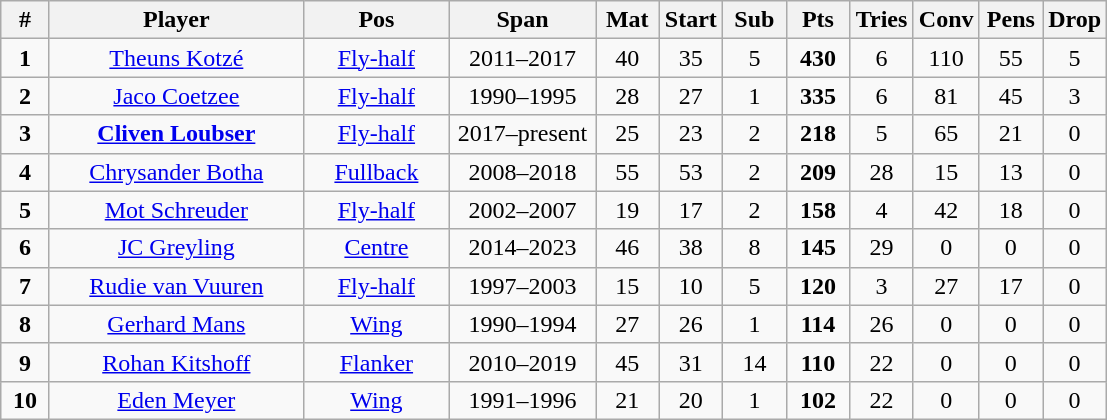<table class="wikitable" style="text-align:center">
<tr>
<th style="width:25px">#</th>
<th style="width:162px">Player</th>
<th style="width:90px">Pos</th>
<th style="width:90px">Span</th>
<th style="width:35px">Mat</th>
<th style="width:35px">Start</th>
<th style="width:35px">Sub</th>
<th style="width:35px">Pts</th>
<th style="width:35px">Tries</th>
<th style="width:35px">Conv</th>
<th style="width:35px">Pens</th>
<th style="width:35px">Drop</th>
</tr>
<tr>
<td><strong>1</strong></td>
<td><a href='#'>Theuns Kotzé</a></td>
<td><a href='#'>Fly-half</a></td>
<td>2011–2017</td>
<td>40</td>
<td>35</td>
<td>5</td>
<td><strong>430</strong></td>
<td>6</td>
<td>110</td>
<td>55</td>
<td>5</td>
</tr>
<tr>
<td><strong>2</strong></td>
<td><a href='#'>Jaco Coetzee</a></td>
<td><a href='#'>Fly-half</a></td>
<td>1990–1995</td>
<td>28</td>
<td>27</td>
<td>1</td>
<td><strong>335</strong></td>
<td>6</td>
<td>81</td>
<td>45</td>
<td>3</td>
</tr>
<tr>
<td><strong>3</strong></td>
<td><strong><a href='#'>Cliven Loubser</a></strong></td>
<td><a href='#'>Fly-half</a></td>
<td>2017–present</td>
<td>25</td>
<td>23</td>
<td>2</td>
<td><strong>218</strong></td>
<td>5</td>
<td>65</td>
<td>21</td>
<td>0</td>
</tr>
<tr>
<td><strong>4</strong></td>
<td><a href='#'>Chrysander Botha</a></td>
<td><a href='#'>Fullback</a></td>
<td>2008–2018</td>
<td>55</td>
<td>53</td>
<td>2</td>
<td><strong>209</strong></td>
<td>28</td>
<td>15</td>
<td>13</td>
<td>0</td>
</tr>
<tr>
<td><strong>5</strong></td>
<td><a href='#'>Mot Schreuder</a></td>
<td><a href='#'>Fly-half</a></td>
<td>2002–2007</td>
<td>19</td>
<td>17</td>
<td>2</td>
<td><strong>158</strong></td>
<td>4</td>
<td>42</td>
<td>18</td>
<td>0</td>
</tr>
<tr>
<td><strong>6</strong></td>
<td><a href='#'>JC Greyling</a></td>
<td><a href='#'>Centre</a></td>
<td>2014–2023</td>
<td>46</td>
<td>38</td>
<td>8</td>
<td><strong>145</strong></td>
<td>29</td>
<td>0</td>
<td>0</td>
<td>0</td>
</tr>
<tr>
<td><strong>7</strong></td>
<td><a href='#'>Rudie van Vuuren</a></td>
<td><a href='#'>Fly-half</a></td>
<td>1997–2003</td>
<td>15</td>
<td>10</td>
<td>5</td>
<td><strong>120</strong></td>
<td>3</td>
<td>27</td>
<td>17</td>
<td>0</td>
</tr>
<tr>
<td><strong>8</strong></td>
<td><a href='#'>Gerhard Mans</a></td>
<td><a href='#'>Wing</a></td>
<td>1990–1994</td>
<td>27</td>
<td>26</td>
<td>1</td>
<td><strong>114</strong></td>
<td>26</td>
<td>0</td>
<td>0</td>
<td>0</td>
</tr>
<tr>
<td><strong>9</strong></td>
<td><a href='#'>Rohan Kitshoff</a></td>
<td><a href='#'>Flanker</a></td>
<td>2010–2019</td>
<td>45</td>
<td>31</td>
<td>14</td>
<td><strong>110</strong></td>
<td>22</td>
<td>0</td>
<td>0</td>
<td>0</td>
</tr>
<tr>
<td><strong>10</strong></td>
<td><a href='#'>Eden Meyer</a></td>
<td><a href='#'>Wing</a></td>
<td>1991–1996</td>
<td>21</td>
<td>20</td>
<td>1</td>
<td><strong>102</strong></td>
<td>22</td>
<td>0</td>
<td>0</td>
<td>0</td>
</tr>
</table>
